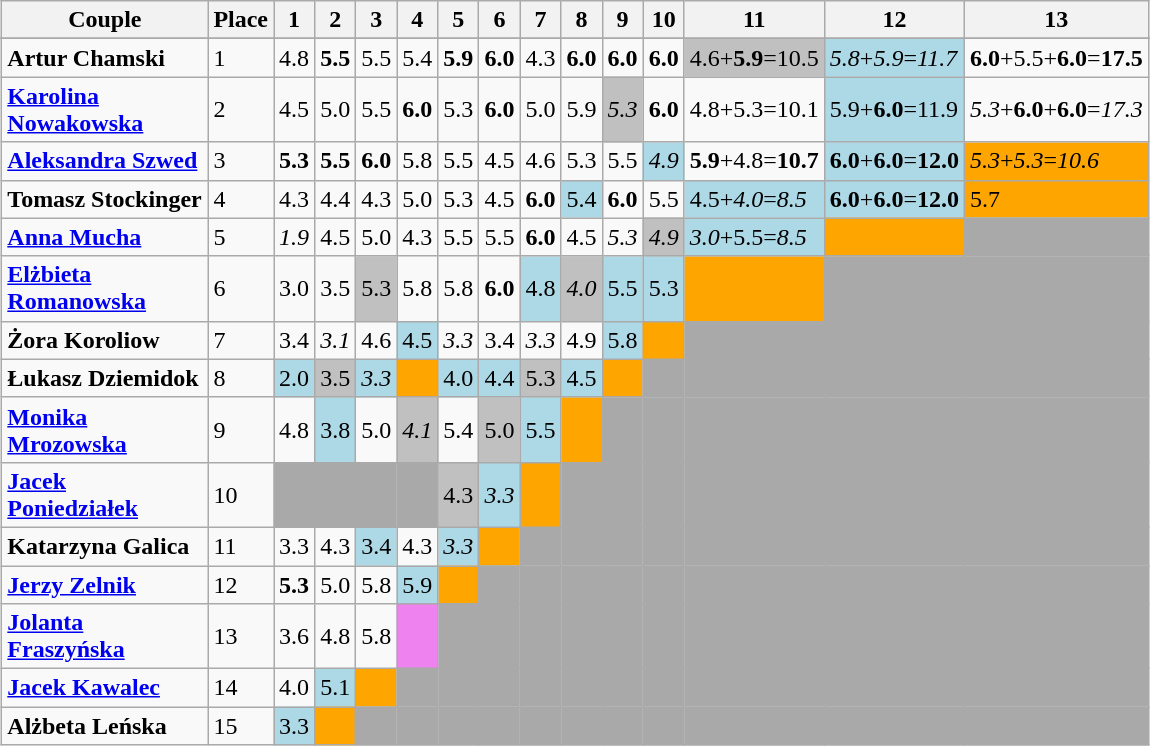<table class="wikitable sortable" style="margin:auto;">
<tr>
<th width="130">Couple</th>
<th>Place</th>
<th>1</th>
<th>2</th>
<th>3</th>
<th>4</th>
<th>5</th>
<th>6</th>
<th>7</th>
<th>8</th>
<th>9</th>
<th>10</th>
<th>11</th>
<th>12</th>
<th>13</th>
</tr>
<tr>
</tr>
<tr>
<td><strong>Artur Chamski</strong></td>
<td>1</td>
<td>4.8</td>
<td><span><strong>5.5</strong></span></td>
<td>5.5</td>
<td>5.4</td>
<td><span><strong>5.9</strong></span></td>
<td><span><strong>6.0</strong></span></td>
<td>4.3</td>
<td><span><strong>6.0</strong></span></td>
<td><span><strong>6.0</strong></span></td>
<td><span><strong>6.0</strong></span></td>
<td bgcolor="silver">4.6+<span><strong>5.9</strong></span>=10.5</td>
<td style="background:lightblue;"><span><em>5.8</em></span>+<span><em>5.9</em></span>=<span><em>11.7</em></span></td>
<td><span><strong>6.0</strong></span>+5.5+<span><strong>6.0</strong></span>=<span><strong>17.5</strong></span></td>
</tr>
<tr>
<td><strong><a href='#'>Karolina Nowakowska</a></strong></td>
<td>2</td>
<td>4.5</td>
<td>5.0</td>
<td>5.5</td>
<td><span><strong>6.0</strong></span></td>
<td>5.3</td>
<td><span><strong>6.0</strong></span></td>
<td>5.0</td>
<td>5.9</td>
<td bgcolor="silver"><span><em>5.3</em></span></td>
<td><span><strong>6.0</strong></span></td>
<td>4.8+5.3=10.1</td>
<td style="background:lightblue;">5.9+<span><strong>6.0</strong></span>=11.9</td>
<td><span><em>5.3</em></span>+<span><strong>6.0</strong></span>+<span><strong>6.0</strong></span>=<span><em>17.3</em></span></td>
</tr>
<tr>
<td><strong><a href='#'>Aleksandra Szwed</a></strong></td>
<td>3</td>
<td><span><strong>5.3</strong></span></td>
<td><span><strong>5.5</strong></span></td>
<td><span><strong>6.0</strong></span></td>
<td>5.8</td>
<td>5.5</td>
<td>4.5</td>
<td>4.6</td>
<td>5.3</td>
<td>5.5</td>
<td style="background:lightblue;"><span><em>4.9</em></span></td>
<td><span><strong>5.9</strong></span>+4.8=<span><strong>10.7</strong></span></td>
<td style="background:lightblue;"><span><strong>6.0</strong></span>+<span><strong>6.0</strong></span>=<span><strong>12.0</strong></span></td>
<td style="background:orange;"><span><em>5.3</em></span>+<span><em>5.3</em></span>=<span><em>10.6</em></span></td>
</tr>
<tr>
<td><strong>Tomasz Stockinger</strong></td>
<td>4</td>
<td>4.3</td>
<td>4.4</td>
<td>4.3</td>
<td>5.0</td>
<td>5.3</td>
<td>4.5</td>
<td><span><strong>6.0</strong></span></td>
<td style="background:lightblue;">5.4</td>
<td><span><strong>6.0</strong></span></td>
<td>5.5</td>
<td style="background:lightblue;">4.5+<span><em>4.0</em></span>=<span><em>8.5</em></span></td>
<td style="background:lightblue;"><span><strong>6.0</strong></span>+<span><strong>6.0</strong></span>=<span><strong>12.0</strong></span></td>
<td style="background:orange;">5.7</td>
</tr>
<tr>
<td><strong><a href='#'>Anna Mucha</a></strong></td>
<td>5</td>
<td><span><em>1.9</em></span></td>
<td>4.5</td>
<td>5.0</td>
<td>4.3</td>
<td>5.5</td>
<td>5.5</td>
<td><span><strong>6.0</strong></span></td>
<td>4.5</td>
<td><span><em>5.3</em></span></td>
<td bgcolor="silver"><span><em>4.9</em></span></td>
<td style="background:lightblue;"><span><em>3.0</em></span>+5.5=<span><em>8.5</em></span></td>
<td style="background:orange;"></td>
<td style="background:darkgray;"></td>
</tr>
<tr>
<td><strong><a href='#'>Elżbieta Romanowska</a></strong></td>
<td>6</td>
<td>3.0</td>
<td>3.5</td>
<td bgcolor="silver">5.3</td>
<td>5.8</td>
<td>5.8</td>
<td><span><strong>6.0</strong></span></td>
<td style="background:lightblue;">4.8</td>
<td bgcolor="silver"><span><em>4.0</em></span></td>
<td style="background:lightblue;">5.5</td>
<td style="background:lightblue;">5.3</td>
<td style="background:orange;"></td>
<td style="background:darkgray;"></td>
<td style="background:darkgray;"></td>
</tr>
<tr>
<td><strong>Żora Koroliow</strong></td>
<td>7</td>
<td>3.4</td>
<td><span><em>3.1</em></span></td>
<td>4.6</td>
<td style="background:lightblue;">4.5</td>
<td><span><em>3.3</em></span></td>
<td>3.4</td>
<td><span><em>3.3</em></span></td>
<td>4.9</td>
<td style="background:lightblue;">5.8</td>
<td style="background:orange;"></td>
<td style="background:darkgray;"></td>
<td style="background:darkgray;"></td>
<td style="background:darkgray;"></td>
</tr>
<tr>
<td><strong>Łukasz Dziemidok</strong></td>
<td>8</td>
<td style="background:lightblue;">2.0</td>
<td bgcolor="silver">3.5</td>
<td style="background:lightblue;"><span><em>3.3</em></span></td>
<td style="background:orange;"></td>
<td style="background:lightblue;">4.0</td>
<td style="background:lightblue;">4.4</td>
<td bgcolor="silver">5.3</td>
<td style="background:lightblue;">4.5</td>
<td style="background:orange;"></td>
<td style="background:darkgray;"></td>
<td style="background:darkgray;"></td>
<td style="background:darkgray;"></td>
<td style="background:darkgray;"></td>
</tr>
<tr>
<td><strong><a href='#'>Monika Mrozowska</a></strong></td>
<td>9</td>
<td>4.8</td>
<td style="background:lightblue;">3.8</td>
<td>5.0</td>
<td bgcolor="silver"><span><em>4.1</em></span></td>
<td>5.4</td>
<td bgcolor="silver">5.0</td>
<td style="background:lightblue;">5.5</td>
<td style="background:orange;"></td>
<td style="background:darkgray;"></td>
<td style="background:darkgray;"></td>
<td style="background:darkgray;"></td>
<td style="background:darkgray;"></td>
<td style="background:darkgray;"></td>
</tr>
<tr>
<td><strong><a href='#'>Jacek Poniedziałek</a></strong></td>
<td>10</td>
<td style="background:darkgray;"></td>
<td style="background:darkgray;"></td>
<td style="background:darkgray;"></td>
<td style="background:darkgray;"></td>
<td bgcolor="silver">4.3</td>
<td style="background:lightblue;"><span><em>3.3</em></span></td>
<td style="background:orange;"></td>
<td style="background:darkgray;"></td>
<td style="background:darkgray;"></td>
<td style="background:darkgray;"></td>
<td style="background:darkgray;"></td>
<td style="background:darkgray;"></td>
<td style="background:darkgray;"></td>
</tr>
<tr>
<td><strong>Katarzyna Galica</strong></td>
<td>11</td>
<td>3.3</td>
<td>4.3</td>
<td style="background:lightblue;">3.4</td>
<td>4.3</td>
<td style="background:lightblue;"><span><em>3.3</em></span></td>
<td style="background:orange;"></td>
<td style="background:darkgray;"></td>
<td style="background:darkgray;"></td>
<td style="background:darkgray;"></td>
<td style="background:darkgray;"></td>
<td style="background:darkgray;"></td>
<td style="background:darkgray;"></td>
<td style="background:darkgray;"></td>
</tr>
<tr>
<td><strong><a href='#'>Jerzy Zelnik</a></strong></td>
<td>12</td>
<td><span><strong>5.3</strong></span></td>
<td>5.0</td>
<td>5.8</td>
<td style="background:lightblue;">5.9</td>
<td style="background:orange;"></td>
<td style="background:darkgray;"></td>
<td style="background:darkgray;"></td>
<td style="background:darkgray;"></td>
<td style="background:darkgray;"></td>
<td style="background:darkgray;"></td>
<td style="background:darkgray;"></td>
<td style="background:darkgray;"></td>
<td style="background:darkgray;"></td>
</tr>
<tr>
<td><strong><a href='#'>Jolanta Fraszyńska</a></strong></td>
<td>13</td>
<td>3.6</td>
<td>4.8</td>
<td>5.8</td>
<td style="background:violet;"></td>
<td style="background:darkgray;"></td>
<td style="background:darkgray;"></td>
<td style="background:darkgray;"></td>
<td style="background:darkgray;"></td>
<td style="background:darkgray;"></td>
<td style="background:darkgray;"></td>
<td style="background:darkgray;"></td>
<td style="background:darkgray;"></td>
<td style="background:darkgray;"></td>
</tr>
<tr>
<td><strong><a href='#'>Jacek Kawalec</a></strong></td>
<td>14</td>
<td>4.0</td>
<td style="background:lightblue;">5.1</td>
<td style="background:orange;"></td>
<td style="background:darkgray;"></td>
<td style="background:darkgray;"></td>
<td style="background:darkgray;"></td>
<td style="background:darkgray;"></td>
<td style="background:darkgray;"></td>
<td style="background:darkgray;"></td>
<td style="background:darkgray;"></td>
<td style="background:darkgray;"></td>
<td style="background:darkgray;"></td>
<td style="background:darkgray;"></td>
</tr>
<tr>
<td><strong>Alżbeta Leńska</strong></td>
<td>15</td>
<td style="background:lightblue;">3.3</td>
<td style="background:orange;"></td>
<td style="background:darkgray;"></td>
<td style="background:darkgray;"></td>
<td style="background:darkgray;"></td>
<td style="background:darkgray;"></td>
<td style="background:darkgray;"></td>
<td style="background:darkgray;"></td>
<td style="background:darkgray;"></td>
<td style="background:darkgray;"></td>
<td style="background:darkgray;"></td>
<td style="background:darkgray;"></td>
<td style="background:darkgray;"></td>
</tr>
</table>
